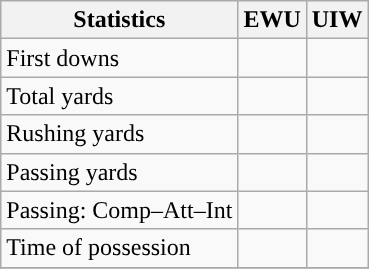<table class="wikitable" style="float: left;">
<tr>
<th>Statistics</th>
<th>EWU</th>
<th>UIW</th>
</tr>
<tr>
<td>First downs</td>
<td></td>
<td></td>
</tr>
<tr>
<td>Total yards</td>
<td></td>
<td></td>
</tr>
<tr>
<td>Rushing yards</td>
<td></td>
<td></td>
</tr>
<tr>
<td>Passing yards</td>
<td></td>
<td></td>
</tr>
<tr>
<td>Passing: Comp–Att–Int</td>
<td></td>
<td></td>
</tr>
<tr>
<td>Time of possession</td>
<td></td>
<td></td>
</tr>
<tr>
</tr>
</table>
